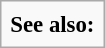<table class="infobox" style="font-size: 95%">
<tr>
<td><strong>See also:</strong><br></td>
</tr>
</table>
